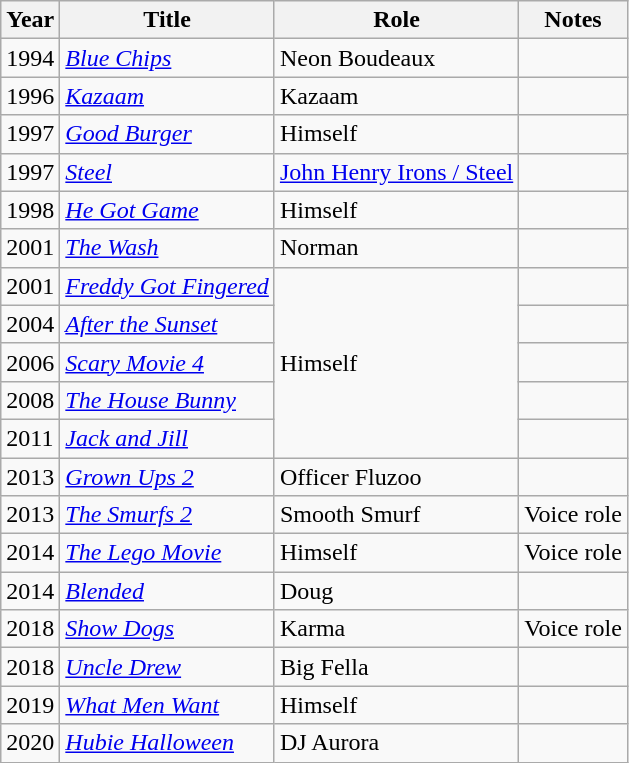<table class="wikitable sortable">
<tr>
<th>Year</th>
<th>Title</th>
<th>Role</th>
<th>Notes</th>
</tr>
<tr>
<td>1994</td>
<td><em><a href='#'>Blue Chips</a></em></td>
<td>Neon Boudeaux</td>
<td></td>
</tr>
<tr>
<td>1996</td>
<td><em><a href='#'>Kazaam</a></em></td>
<td>Kazaam</td>
<td></td>
</tr>
<tr>
<td>1997</td>
<td><em><a href='#'>Good Burger</a></em></td>
<td>Himself</td>
<td></td>
</tr>
<tr>
<td>1997</td>
<td><em><a href='#'>Steel</a></em></td>
<td><a href='#'>John Henry Irons / Steel</a></td>
<td></td>
</tr>
<tr>
<td>1998</td>
<td><em><a href='#'>He Got Game</a></em></td>
<td>Himself</td>
<td></td>
</tr>
<tr>
<td>2001</td>
<td><em><a href='#'>The Wash</a></em></td>
<td>Norman</td>
<td></td>
</tr>
<tr>
<td>2001</td>
<td><em><a href='#'>Freddy Got Fingered</a></em></td>
<td rowspan="5">Himself</td>
<td></td>
</tr>
<tr>
<td>2004</td>
<td><em><a href='#'>After the Sunset</a></em></td>
<td></td>
</tr>
<tr>
<td>2006</td>
<td><em><a href='#'>Scary Movie 4</a></em></td>
<td></td>
</tr>
<tr>
<td>2008</td>
<td><em><a href='#'>The House Bunny</a></em></td>
<td></td>
</tr>
<tr>
<td>2011</td>
<td><em><a href='#'>Jack and Jill</a></em></td>
<td></td>
</tr>
<tr>
<td>2013</td>
<td><em><a href='#'>Grown Ups 2</a></em></td>
<td>Officer Fluzoo</td>
<td></td>
</tr>
<tr>
<td>2013</td>
<td><em><a href='#'>The Smurfs 2</a></em></td>
<td>Smooth Smurf</td>
<td>Voice role</td>
</tr>
<tr>
<td>2014</td>
<td><em><a href='#'>The Lego Movie</a></em></td>
<td>Himself</td>
<td>Voice role</td>
</tr>
<tr>
<td>2014</td>
<td><em><a href='#'>Blended</a></em></td>
<td>Doug</td>
<td></td>
</tr>
<tr>
<td>2018</td>
<td><em><a href='#'>Show Dogs</a></em></td>
<td>Karma</td>
<td>Voice role</td>
</tr>
<tr>
<td>2018</td>
<td><em><a href='#'>Uncle Drew</a></em></td>
<td>Big Fella</td>
<td></td>
</tr>
<tr>
<td>2019</td>
<td><em><a href='#'>What Men Want</a></em></td>
<td>Himself</td>
<td></td>
</tr>
<tr>
<td>2020</td>
<td><em><a href='#'>Hubie Halloween</a></em></td>
<td>DJ Aurora</td>
<td></td>
</tr>
</table>
